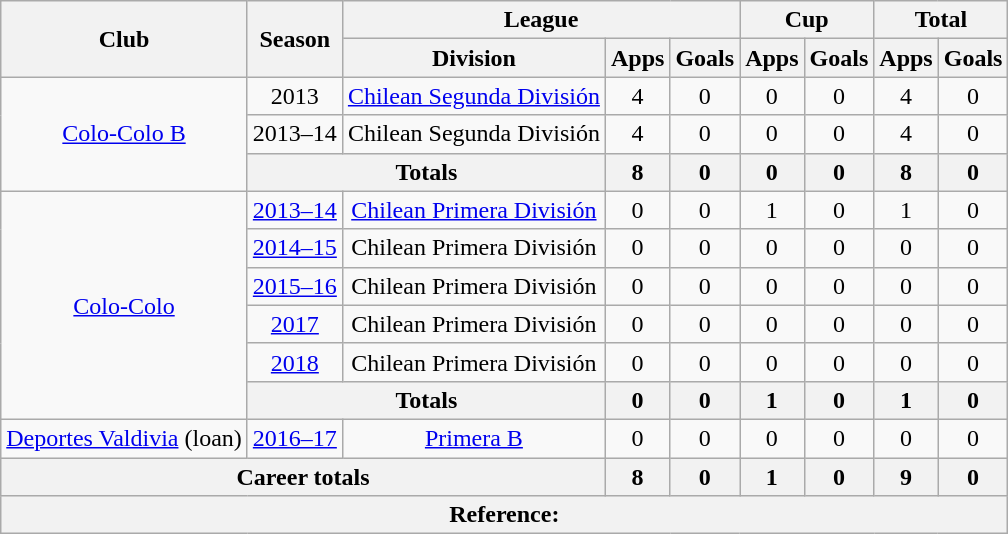<table class="wikitable" Style="text-align: center">
<tr>
<th rowspan="2">Club</th>
<th rowspan="2">Season</th>
<th colspan="3">League</th>
<th colspan="2">Cup</th>
<th colspan="2">Total</th>
</tr>
<tr>
<th>Division</th>
<th>Apps</th>
<th>Goals</th>
<th>Apps</th>
<th>Goals</th>
<th>Apps</th>
<th>Goals</th>
</tr>
<tr>
<td rowspan="3"><a href='#'>Colo-Colo B</a></td>
<td>2013</td>
<td><a href='#'>Chilean Segunda División</a></td>
<td>4</td>
<td>0</td>
<td>0</td>
<td>0</td>
<td>4</td>
<td>0</td>
</tr>
<tr>
<td>2013–14</td>
<td>Chilean Segunda División</td>
<td>4</td>
<td>0</td>
<td>0</td>
<td>0</td>
<td>4</td>
<td>0</td>
</tr>
<tr>
<th colspan="2">Totals</th>
<th>8</th>
<th>0</th>
<th>0</th>
<th>0</th>
<th>8</th>
<th>0</th>
</tr>
<tr>
<td rowspan="6"><a href='#'>Colo-Colo</a></td>
<td><a href='#'>2013–14</a></td>
<td><a href='#'>Chilean Primera División</a></td>
<td>0</td>
<td>0</td>
<td>1</td>
<td>0</td>
<td>1</td>
<td>0</td>
</tr>
<tr>
<td><a href='#'>2014–15</a></td>
<td>Chilean Primera División</td>
<td>0</td>
<td>0</td>
<td>0</td>
<td>0</td>
<td>0</td>
<td>0</td>
</tr>
<tr>
<td><a href='#'>2015–16</a></td>
<td>Chilean Primera División</td>
<td>0</td>
<td>0</td>
<td>0</td>
<td>0</td>
<td>0</td>
<td>0</td>
</tr>
<tr>
<td><a href='#'>2017</a></td>
<td>Chilean Primera División</td>
<td>0</td>
<td>0</td>
<td>0</td>
<td>0</td>
<td>0</td>
<td>0</td>
</tr>
<tr>
<td><a href='#'>2018</a></td>
<td>Chilean Primera División</td>
<td>0</td>
<td>0</td>
<td>0</td>
<td>0</td>
<td>0</td>
<td>0</td>
</tr>
<tr>
<th colspan="2">Totals</th>
<th>0</th>
<th>0</th>
<th>1</th>
<th>0</th>
<th>1</th>
<th>0</th>
</tr>
<tr>
<td><a href='#'>Deportes Valdivia</a> (loan)</td>
<td><a href='#'>2016–17</a></td>
<td><a href='#'>Primera B</a></td>
<td>0</td>
<td>0</td>
<td>0</td>
<td>0</td>
<td>0</td>
<td>0</td>
</tr>
<tr>
<th colspan="3">Career totals</th>
<th>8</th>
<th>0</th>
<th>1</th>
<th>0</th>
<th>9</th>
<th>0</th>
</tr>
<tr>
<th colspan="9">Reference:</th>
</tr>
</table>
